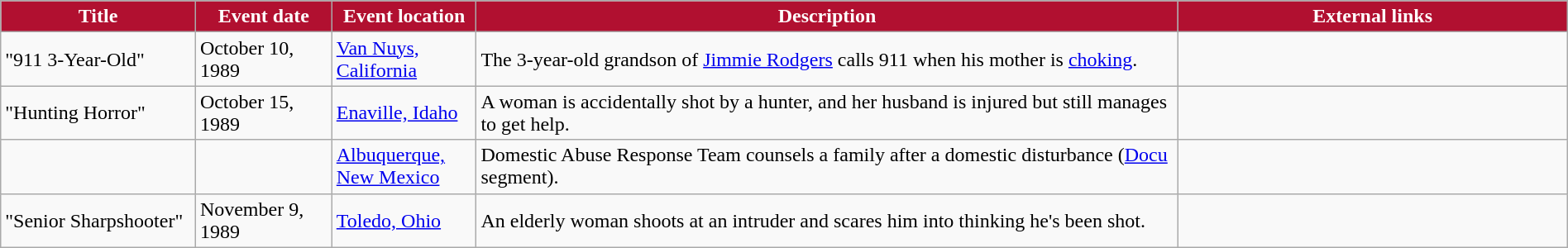<table class="wikitable" style="width: 100%;">
<tr>
<th style="background: #B11030; color: #FFFFFF; width: 10%;">Title</th>
<th style="background: #B11030; color: #FFFFFF; width: 7%;">Event date</th>
<th style="background: #B11030; color: #FFFFFF; width: 7%;">Event location</th>
<th style="background: #B11030; color: #FFFFFF; width: 36%;">Description</th>
<th style="background: #B11030; color: #FFFFFF; width: 20%;">External links</th>
</tr>
<tr>
<td>"911 3-Year-Old"</td>
<td>October 10, 1989</td>
<td><a href='#'>Van Nuys, California</a></td>
<td>The 3-year-old grandson of <a href='#'>Jimmie Rodgers</a> calls 911 when his mother is <a href='#'>choking</a>.</td>
<td></td>
</tr>
<tr>
<td>"Hunting Horror"</td>
<td>October 15, 1989</td>
<td><a href='#'>Enaville, Idaho</a></td>
<td>A woman is accidentally shot by a hunter, and her husband is injured but still manages to get help.</td>
<td></td>
</tr>
<tr>
<td></td>
<td></td>
<td><a href='#'>Albuquerque, New Mexico</a></td>
<td>Domestic Abuse Response Team counsels a family after a domestic disturbance (<a href='#'>Docu</a> segment).</td>
<td></td>
</tr>
<tr>
<td>"Senior Sharpshooter"</td>
<td>November 9, 1989</td>
<td><a href='#'>Toledo, Ohio</a></td>
<td>An elderly woman shoots at an intruder and scares him into thinking he's been shot.</td>
<td></td>
</tr>
</table>
